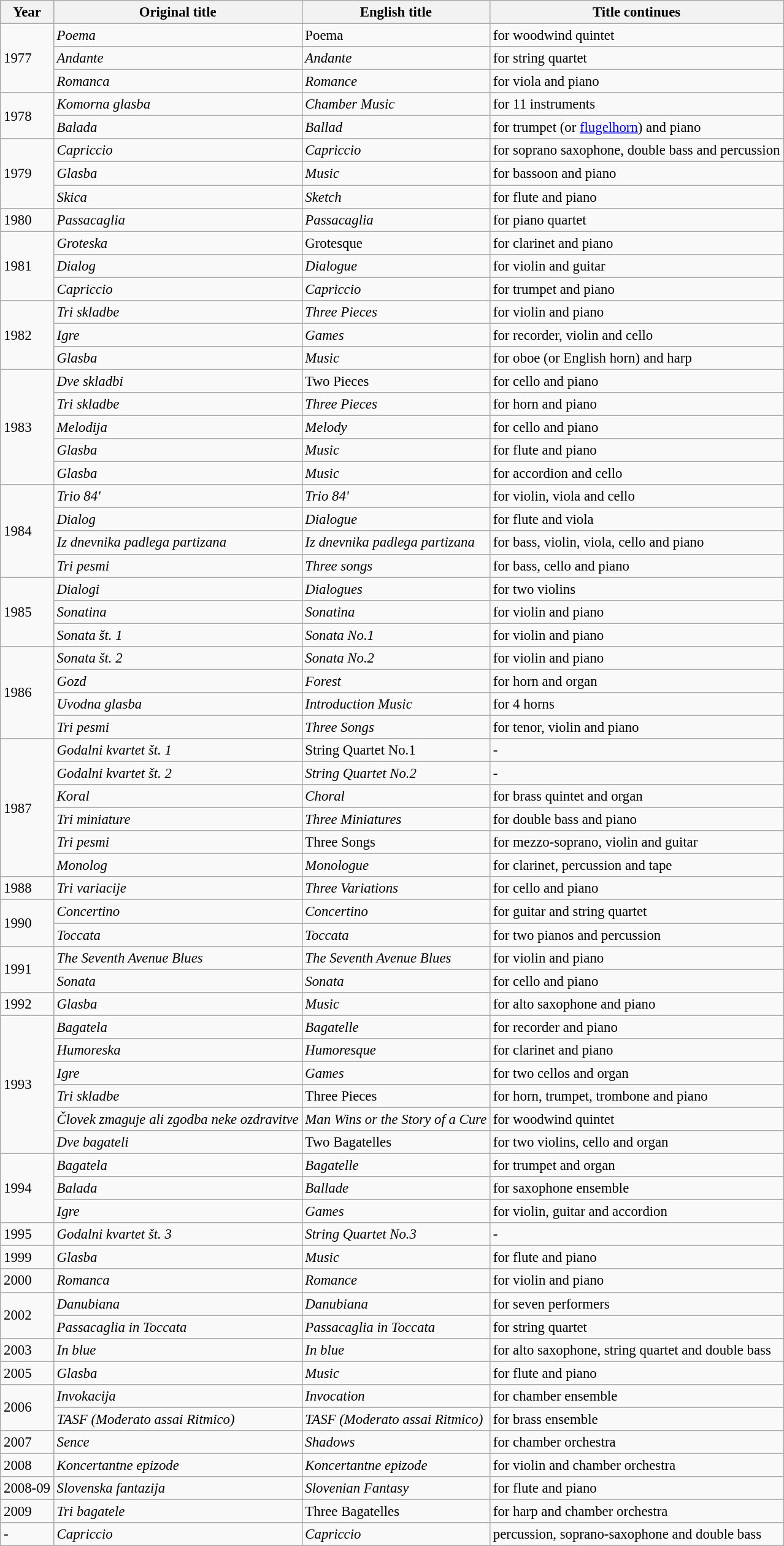<table class="wikitable" style="font-size: 95%;">
<tr>
<th>Year</th>
<th>Original title</th>
<th>English title</th>
<th>Title continues</th>
</tr>
<tr>
<td rowspan="3">1977</td>
<td><em>Poema</em></td>
<td>Poema</td>
<td>for woodwind quintet</td>
</tr>
<tr>
<td><em>Andante</em></td>
<td><em>Andante</em></td>
<td>for string quartet</td>
</tr>
<tr>
<td><em>Romanca</em></td>
<td><em>Romance</em></td>
<td>for viola and piano</td>
</tr>
<tr>
<td rowspan="2">1978</td>
<td><em>Komorna glasba</em></td>
<td><em>Chamber Music</em></td>
<td>for 11 instruments</td>
</tr>
<tr>
<td><em>Balada</em></td>
<td><em>Ballad</em></td>
<td>for trumpet (or <a href='#'>flugelhorn</a>) and piano</td>
</tr>
<tr>
<td rowspan="3">1979</td>
<td><em>Capriccio</em></td>
<td><em>Capriccio</em></td>
<td>for soprano saxophone, double bass and percussion</td>
</tr>
<tr>
<td><em>Glasba</em></td>
<td><em>Music</em></td>
<td>for bassoon and piano</td>
</tr>
<tr>
<td><em>Skica</em></td>
<td><em>Sketch</em></td>
<td>for flute and piano</td>
</tr>
<tr>
<td>1980</td>
<td><em>Passacaglia</em></td>
<td><em>Passacaglia</em></td>
<td>for piano quartet</td>
</tr>
<tr>
<td rowspan="3">1981</td>
<td><em>Groteska</em></td>
<td>Grotesque</td>
<td>for clarinet and piano</td>
</tr>
<tr>
<td><em>Dialog</em></td>
<td><em>Dialogue</em></td>
<td>for violin and guitar</td>
</tr>
<tr>
<td><em>Capriccio</em></td>
<td><em>Capriccio</em></td>
<td>for trumpet and piano</td>
</tr>
<tr>
<td rowspan="3">1982</td>
<td><em>Tri skladbe</em></td>
<td><em>Three Pieces</em></td>
<td>for violin and piano</td>
</tr>
<tr>
<td><em>Igre</em></td>
<td><em>Games</em></td>
<td>for recorder, violin and cello</td>
</tr>
<tr>
<td><em>Glasba</em></td>
<td><em>Music</em></td>
<td>for oboe (or English horn) and harp</td>
</tr>
<tr>
<td rowspan="5">1983</td>
<td><em>Dve skladbi</em></td>
<td>Two Pieces</td>
<td>for cello and piano</td>
</tr>
<tr>
<td><em>Tri skladbe</em></td>
<td><em>Three Pieces</em></td>
<td>for horn and piano</td>
</tr>
<tr>
<td><em>Melodija</em></td>
<td><em>Melody</em></td>
<td>for cello and piano</td>
</tr>
<tr>
<td><em>Glasba</em></td>
<td><em>Music</em></td>
<td>for flute and piano</td>
</tr>
<tr>
<td><em>Glasba</em></td>
<td><em>Music</em></td>
<td>for accordion and cello</td>
</tr>
<tr>
<td rowspan="4">1984</td>
<td><em>Trio 84' </em></td>
<td><em>Trio 84' </em></td>
<td>for violin, viola and cello</td>
</tr>
<tr>
<td><em>Dialog</em></td>
<td><em>Dialogue</em></td>
<td>for flute and viola</td>
</tr>
<tr>
<td><em>Iz dnevnika padlega partizana</em></td>
<td><em>Iz dnevnika padlega partizana</em></td>
<td>for bass, violin, viola, cello and piano</td>
</tr>
<tr>
<td><em>Tri pesmi</em></td>
<td><em>Three songs</em></td>
<td>for bass, cello and piano</td>
</tr>
<tr>
<td rowspan="3">1985</td>
<td><em>Dialogi</em></td>
<td><em>Dialogues</em></td>
<td>for two violins</td>
</tr>
<tr>
<td><em>Sonatina</em></td>
<td><em>Sonatina</em></td>
<td>for violin and piano</td>
</tr>
<tr>
<td><em>Sonata št. 1</em></td>
<td><em>Sonata No.1</em></td>
<td>for violin and piano</td>
</tr>
<tr>
<td rowspan="4">1986</td>
<td><em>Sonata št. 2</em></td>
<td><em>Sonata No.2</em></td>
<td>for violin and piano</td>
</tr>
<tr>
<td><em>Gozd</em></td>
<td><em>Forest</em></td>
<td>for horn and organ</td>
</tr>
<tr>
<td><em>Uvodna glasba</em></td>
<td><em>Introduction Music</em></td>
<td>for 4 horns</td>
</tr>
<tr>
<td><em>Tri pesmi</em></td>
<td><em>Three Songs</em></td>
<td>for tenor, violin and piano</td>
</tr>
<tr>
<td rowspan="6">1987</td>
<td><em>Godalni kvartet št. 1</em></td>
<td>String Quartet No.1</td>
<td>-</td>
</tr>
<tr>
<td><em>Godalni kvartet št. 2</em></td>
<td><em>String Quartet No.2</em></td>
<td>-</td>
</tr>
<tr>
<td><em>Koral</em></td>
<td><em>Choral</em></td>
<td>for brass quintet and organ</td>
</tr>
<tr>
<td><em>Tri miniature</em></td>
<td><em>Three Miniatures</em></td>
<td>for double bass and piano</td>
</tr>
<tr>
<td><em>Tri pesmi</em></td>
<td>Three Songs</td>
<td>for mezzo-soprano, violin and guitar</td>
</tr>
<tr>
<td><em>Monolog</em></td>
<td><em>Monologue</em></td>
<td>for clarinet, percussion and tape</td>
</tr>
<tr>
<td>1988</td>
<td><em>Tri variacije</em></td>
<td><em>Three Variations</em></td>
<td>for cello and piano</td>
</tr>
<tr>
<td rowspan="2">1990</td>
<td><em>Concertino</em></td>
<td><em>Concertino</em></td>
<td>for guitar and string quartet</td>
</tr>
<tr>
<td><em>Toccata</em></td>
<td><em>Toccata</em></td>
<td>for two pianos and percussion</td>
</tr>
<tr>
<td rowspan="2">1991</td>
<td><em>The Seventh Avenue Blues</em></td>
<td><em>The Seventh Avenue Blues</em></td>
<td>for violin and piano</td>
</tr>
<tr>
<td><em>Sonata</em></td>
<td><em>Sonata</em></td>
<td>for cello and piano</td>
</tr>
<tr>
<td>1992</td>
<td><em>Glasba</em></td>
<td><em>Music</em></td>
<td>for alto saxophone and piano</td>
</tr>
<tr>
<td rowspan="6">1993</td>
<td><em>Bagatela</em></td>
<td><em>Bagatelle</em></td>
<td>for recorder and piano</td>
</tr>
<tr>
<td><em>Humoreska</em></td>
<td><em>Humoresque</em></td>
<td>for clarinet and piano</td>
</tr>
<tr>
<td><em>Igre</em></td>
<td><em>Games</em></td>
<td>for two cellos and organ</td>
</tr>
<tr>
<td><em>Tri skladbe</em></td>
<td>Three Pieces</td>
<td>for horn, trumpet, trombone and piano</td>
</tr>
<tr>
<td><em>Človek zmaguje ali zgodba neke ozdravitve</em></td>
<td><em>Man Wins or the Story of a Cure</em></td>
<td>for woodwind quintet</td>
</tr>
<tr>
<td><em>Dve bagateli</em></td>
<td>Two Bagatelles</td>
<td>for two violins, cello and organ</td>
</tr>
<tr>
<td rowspan="3">1994</td>
<td><em>Bagatela</em></td>
<td><em>Bagatelle</em></td>
<td>for trumpet and organ</td>
</tr>
<tr>
<td><em>Balada</em></td>
<td><em>Ballade</em></td>
<td>for saxophone ensemble</td>
</tr>
<tr>
<td><em>Igre</em></td>
<td><em>Games</em></td>
<td>for violin, guitar and accordion</td>
</tr>
<tr>
<td>1995</td>
<td><em>Godalni kvartet št. 3</em></td>
<td><em>String Quartet No.3</em></td>
<td>-</td>
</tr>
<tr>
<td>1999</td>
<td><em>Glasba</em></td>
<td><em>Music</em></td>
<td>for flute and piano</td>
</tr>
<tr>
<td>2000</td>
<td><em>Romanca</em></td>
<td><em>Romance</em></td>
<td>for violin and piano</td>
</tr>
<tr>
<td rowspan="2">2002</td>
<td><em>Danubiana</em></td>
<td><em>Danubiana</em></td>
<td>for seven performers</td>
</tr>
<tr>
<td><em>Passacaglia in Toccata</em></td>
<td><em>Passacaglia in Toccata</em></td>
<td>for string quartet</td>
</tr>
<tr>
<td>2003</td>
<td><em>In blue</em></td>
<td><em>In blue</em></td>
<td>for alto saxophone, string quartet and double bass</td>
</tr>
<tr>
<td>2005</td>
<td><em>Glasba</em></td>
<td><em>Music</em></td>
<td>for flute and piano</td>
</tr>
<tr>
<td rowspan="2">2006</td>
<td><em>Invokacija</em></td>
<td><em>Invocation</em></td>
<td>for chamber ensemble</td>
</tr>
<tr>
<td><em>TASF (Moderato assai Ritmico)</em></td>
<td><em>TASF (Moderato assai Ritmico)</em></td>
<td>for brass ensemble</td>
</tr>
<tr>
<td>2007</td>
<td><em>Sence</em></td>
<td><em>Shadows</em></td>
<td>for chamber orchestra</td>
</tr>
<tr>
<td>2008</td>
<td><em>Koncertantne epizode</em></td>
<td><em>Koncertantne epizode</em></td>
<td>for violin and chamber orchestra</td>
</tr>
<tr>
<td>2008-09</td>
<td><em>Slovenska fantazija</em></td>
<td><em>Slovenian Fantasy</em></td>
<td>for flute and piano</td>
</tr>
<tr>
<td>2009</td>
<td><em>Tri bagatele</em></td>
<td>Three Bagatelles</td>
<td>for harp and chamber orchestra</td>
</tr>
<tr>
<td>-</td>
<td><em>Capriccio</em></td>
<td><em>Capriccio</em></td>
<td>percussion, soprano-saxophone and double bass</td>
</tr>
</table>
